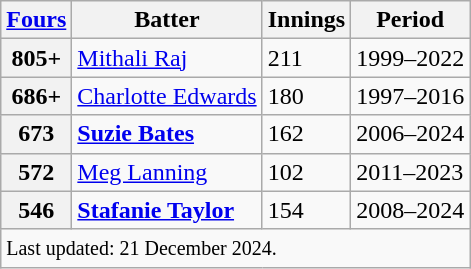<table class="wikitable defaultcenter col2left">
<tr>
<th scope="col"><a href='#'>Fours</a></th>
<th scope="col">Batter</th>
<th scope="col">Innings</th>
<th scope="col">Period</th>
</tr>
<tr>
<th scope="row">805+</th>
<td> <a href='#'>Mithali Raj</a></td>
<td>211</td>
<td>1999–2022</td>
</tr>
<tr>
<th scope="row">686+</th>
<td> <a href='#'>Charlotte Edwards</a></td>
<td>180</td>
<td>1997–2016</td>
</tr>
<tr>
<th scope="row">673</th>
<td> <strong><a href='#'>Suzie Bates</a></strong></td>
<td>162</td>
<td>2006–2024</td>
</tr>
<tr>
<th scope="row">572</th>
<td> <a href='#'>Meg Lanning</a></td>
<td>102</td>
<td>2011–2023</td>
</tr>
<tr>
<th scope="row">546</th>
<td> <strong><a href='#'>Stafanie Taylor</a></strong></td>
<td>154</td>
<td>2008–2024</td>
</tr>
<tr>
<td scope="row" colspan=4 style="text-align:left;"><small>Last updated: 21 December 2024.</small></td>
</tr>
</table>
